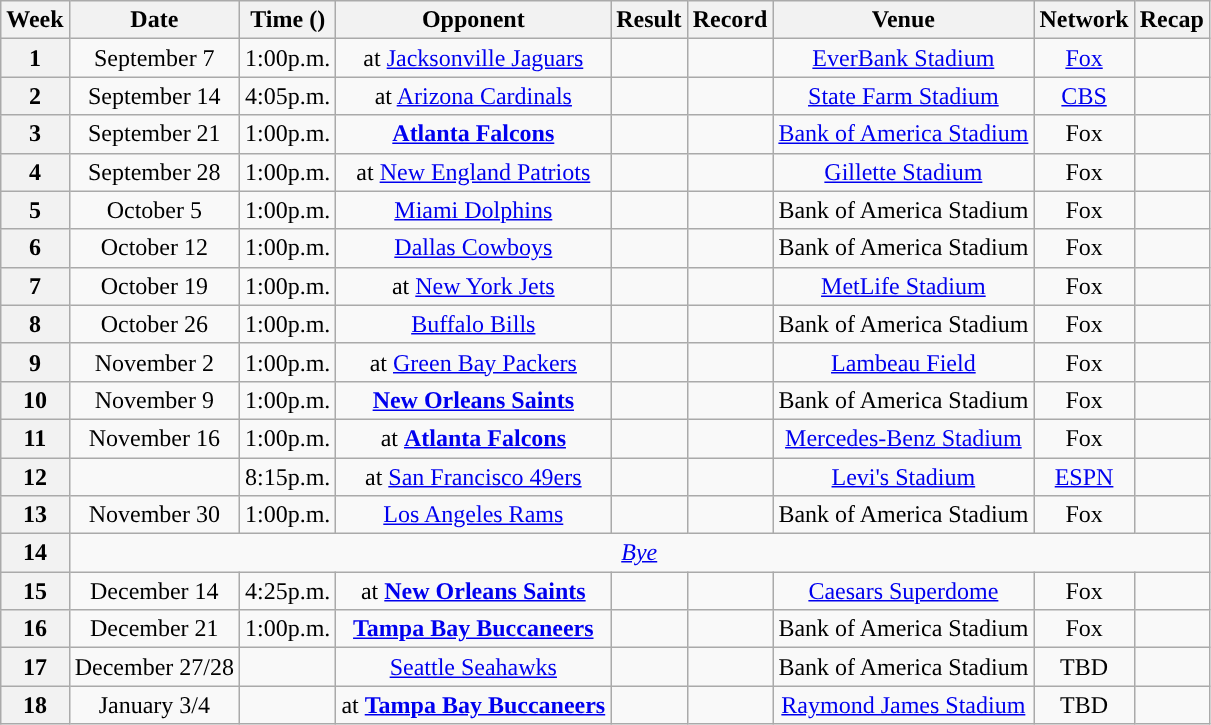<table class="wikitable" style="text-align:center">
<tr>
<th>Week</th>
<th>Date</th>
<th>Time (<a href='#'></a>)</th>
<th>Opponent</th>
<th>Result</th>
<th>Record</th>
<th>Venue</th>
<th>Network</th>
<th>Recap</th>
</tr>
<tr>
<th>1 </th>
<td>September 7</td>
<td>1:00p.m.</td>
<td>at <a href='#'>Jacksonville Jaguars</a></td>
<td></td>
<td></td>
<td><a href='#'>EverBank Stadium</a></td>
<td><a href='#'>Fox</a></td>
<td></td>
</tr>
<tr>
<th>2 </th>
<td>September 14</td>
<td>4:05p.m.</td>
<td>at <a href='#'>Arizona Cardinals</a></td>
<td></td>
<td></td>
<td><a href='#'>State Farm Stadium</a></td>
<td><a href='#'>CBS</a></td>
<td></td>
</tr>
<tr>
<th>3 </th>
<td>September 21</td>
<td>1:00p.m.</td>
<td><strong><a href='#'>Atlanta Falcons</a></strong></td>
<td></td>
<td></td>
<td><a href='#'>Bank of America Stadium</a></td>
<td>Fox</td>
<td></td>
</tr>
<tr>
<th>4 </th>
<td>September 28</td>
<td>1:00p.m.</td>
<td>at <a href='#'>New England Patriots</a></td>
<td></td>
<td></td>
<td><a href='#'>Gillette Stadium</a></td>
<td>Fox</td>
<td></td>
</tr>
<tr>
<th>5 </th>
<td>October 5</td>
<td>1:00p.m.</td>
<td><a href='#'>Miami Dolphins</a></td>
<td></td>
<td></td>
<td>Bank of America Stadium</td>
<td>Fox</td>
<td></td>
</tr>
<tr>
<th>6 </th>
<td>October 12</td>
<td>1:00p.m.</td>
<td><a href='#'>Dallas Cowboys</a></td>
<td></td>
<td></td>
<td>Bank of America Stadium</td>
<td>Fox</td>
<td></td>
</tr>
<tr>
<th>7 </th>
<td>October 19</td>
<td>1:00p.m.</td>
<td>at <a href='#'>New York Jets</a></td>
<td></td>
<td></td>
<td><a href='#'>MetLife Stadium</a></td>
<td>Fox</td>
<td></td>
</tr>
<tr>
<th>8 </th>
<td>October 26</td>
<td>1:00p.m.</td>
<td><a href='#'>Buffalo Bills</a></td>
<td></td>
<td></td>
<td>Bank of America Stadium</td>
<td>Fox</td>
<td></td>
</tr>
<tr>
<th>9 </th>
<td>November 2</td>
<td>1:00p.m.</td>
<td>at <a href='#'>Green Bay Packers</a></td>
<td></td>
<td></td>
<td><a href='#'>Lambeau Field</a></td>
<td>Fox</td>
<td></td>
</tr>
<tr>
<th>10 </th>
<td>November 9</td>
<td>1:00p.m.</td>
<td><strong><a href='#'>New Orleans Saints</a></strong></td>
<td></td>
<td></td>
<td>Bank of America Stadium</td>
<td>Fox</td>
<td></td>
</tr>
<tr>
<th>11 </th>
<td>November 16</td>
<td>1:00p.m.</td>
<td>at <strong><a href='#'>Atlanta Falcons</a></strong></td>
<td></td>
<td></td>
<td><a href='#'>Mercedes-Benz Stadium</a></td>
<td>Fox</td>
<td></td>
</tr>
<tr>
<th>12 </th>
<td></td>
<td>8:15p.m.</td>
<td>at <a href='#'>San Francisco 49ers</a></td>
<td></td>
<td></td>
<td><a href='#'>Levi's Stadium</a></td>
<td><a href='#'>ESPN</a></td>
<td></td>
</tr>
<tr>
<th>13 </th>
<td>November 30</td>
<td>1:00p.m.</td>
<td><a href='#'>Los Angeles Rams</a></td>
<td></td>
<td></td>
<td>Bank of America Stadium</td>
<td>Fox</td>
<td></td>
</tr>
<tr>
<th>14</th>
<td colspan=8><em><a href='#'>Bye</a></em></td>
</tr>
<tr>
<th>15 </th>
<td>December 14</td>
<td>4:25p.m.</td>
<td>at <strong><a href='#'>New Orleans Saints</a></strong></td>
<td></td>
<td></td>
<td><a href='#'>Caesars Superdome</a></td>
<td>Fox</td>
<td></td>
</tr>
<tr>
<th>16 </th>
<td>December 21</td>
<td>1:00p.m.</td>
<td><strong><a href='#'>Tampa Bay Buccaneers</a></strong></td>
<td></td>
<td></td>
<td>Bank of America Stadium</td>
<td>Fox</td>
<td></td>
</tr>
<tr>
<th>17 </th>
<td>December 27/28</td>
<td></td>
<td><a href='#'>Seattle Seahawks</a></td>
<td></td>
<td></td>
<td>Bank of America Stadium</td>
<td>TBD</td>
<td></td>
</tr>
<tr>
<th>18 </th>
<td>January 3/4</td>
<td></td>
<td>at <strong><a href='#'>Tampa Bay Buccaneers</a></strong></td>
<td></td>
<td></td>
<td><a href='#'>Raymond James Stadium</a></td>
<td>TBD</td>
<td></td>
</tr>
</table>
